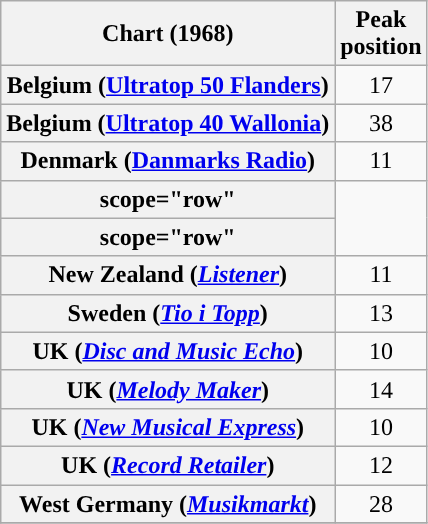<table class="wikitable plainrowheaders sortable">
<tr>
<th scope="col">Chart (1968)</th>
<th scope="col">Peak<br>position</th>
</tr>
<tr>
<th scope="row">Belgium (<a href='#'>Ultratop 50 Flanders</a>)</th>
<td align="center">17</td>
</tr>
<tr>
<th scope="row">Belgium (<a href='#'>Ultratop 40 Wallonia</a>)</th>
<td align="center">38</td>
</tr>
<tr>
<th scope="row">Denmark (<a href='#'>Danmarks Radio</a>)</th>
<td align="center">11</td>
</tr>
<tr>
<th>scope="row" </th>
</tr>
<tr>
<th>scope="row" </th>
</tr>
<tr>
<th scope="row">New Zealand (<em><a href='#'>Listener</a></em>)</th>
<td align="center">11</td>
</tr>
<tr>
<th scope="row">Sweden (<em><a href='#'>Tio i Topp</a></em>)</th>
<td align="center">13</td>
</tr>
<tr>
<th scope="row">UK (<em><a href='#'>Disc and Music Echo</a></em>)</th>
<td align="center">10</td>
</tr>
<tr>
<th scope="row">UK (<em><a href='#'>Melody Maker</a></em>)</th>
<td align="center">14</td>
</tr>
<tr>
<th scope="row">UK (<em><a href='#'>New Musical Express</a></em>)</th>
<td align="center">10</td>
</tr>
<tr>
<th scope="row">UK (<a href='#'><em>Record Retailer</em></a>)</th>
<td align="center">12</td>
</tr>
<tr>
<th scope="row">West Germany (<em><a href='#'>Musikmarkt</a></em>)</th>
<td align="center">28</td>
</tr>
<tr>
</tr>
</table>
